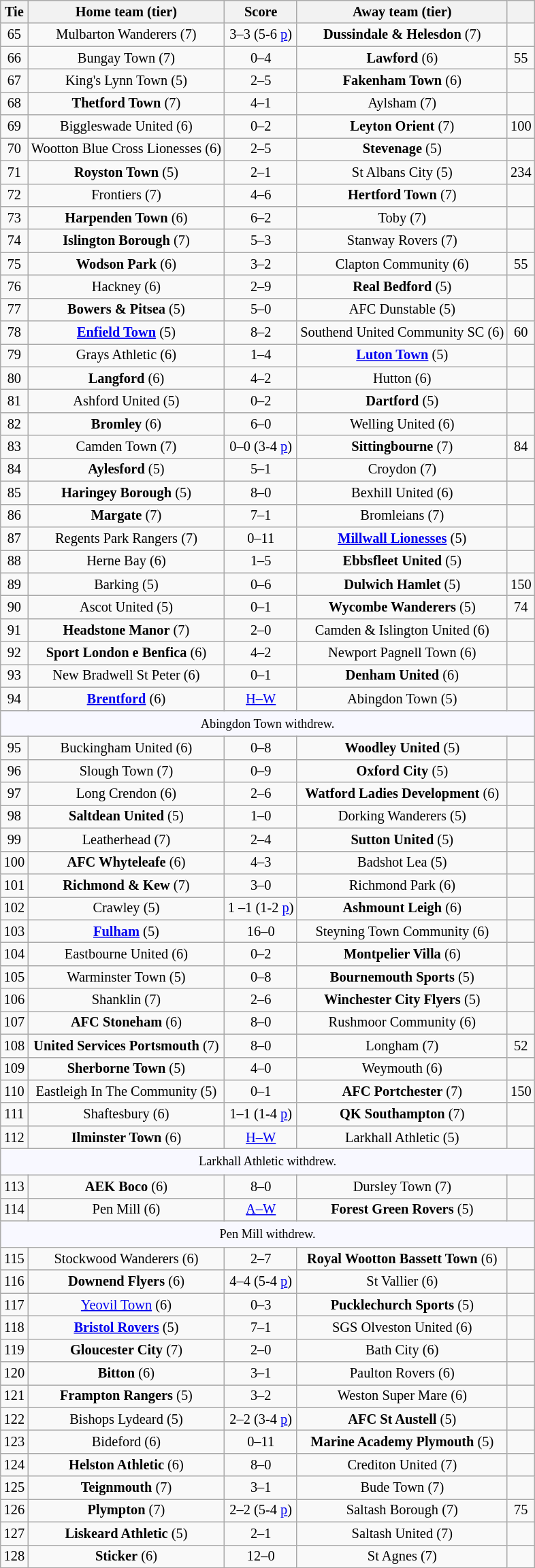<table class="wikitable" style="text-align:center; font-size:85%">
<tr>
<th>Tie</th>
<th>Home team (tier)</th>
<th>Score</th>
<th>Away team (tier)</th>
<th></th>
</tr>
<tr>
<td>65</td>
<td>Mulbarton Wanderers (7)</td>
<td>3–3 (5-6 <a href='#'>p</a>)</td>
<td><strong>Dussindale & Helesdon</strong> (7)</td>
<td></td>
</tr>
<tr>
<td>66</td>
<td>Bungay Town (7)</td>
<td>0–4</td>
<td><strong>Lawford</strong> (6)</td>
<td>55</td>
</tr>
<tr>
<td>67</td>
<td>King's Lynn Town (5)</td>
<td>2–5</td>
<td><strong>Fakenham Town</strong> (6)</td>
<td></td>
</tr>
<tr>
<td>68</td>
<td><strong>Thetford Town</strong> (7)</td>
<td>4–1</td>
<td>Aylsham (7)</td>
<td></td>
</tr>
<tr>
<td>69</td>
<td>Biggleswade United (6)</td>
<td>0–2</td>
<td><strong>Leyton Orient</strong> (7)</td>
<td>100</td>
</tr>
<tr>
<td>70</td>
<td>Wootton Blue Cross Lionesses (6)</td>
<td>2–5</td>
<td><strong>Stevenage</strong> (5)</td>
<td></td>
</tr>
<tr>
<td>71</td>
<td><strong>Royston Town</strong> (5)</td>
<td>2–1</td>
<td>St Albans City (5)</td>
<td>234</td>
</tr>
<tr>
<td>72</td>
<td>Frontiers (7)</td>
<td>4–6</td>
<td><strong>Hertford Town</strong> (7)</td>
<td></td>
</tr>
<tr>
<td>73</td>
<td><strong>Harpenden Town</strong> (6)</td>
<td>6–2</td>
<td>Toby (7)</td>
<td></td>
</tr>
<tr>
<td>74</td>
<td><strong>Islington Borough</strong> (7)</td>
<td>5–3</td>
<td>Stanway Rovers (7)</td>
<td></td>
</tr>
<tr>
<td>75</td>
<td><strong>Wodson Park</strong> (6)</td>
<td>3–2</td>
<td>Clapton Community (6)</td>
<td>55</td>
</tr>
<tr>
<td>76</td>
<td>Hackney (6)</td>
<td>2–9</td>
<td><strong>Real Bedford</strong> (5)</td>
<td></td>
</tr>
<tr>
<td>77</td>
<td><strong>Bowers & Pitsea</strong> (5)</td>
<td>5–0</td>
<td>AFC Dunstable (5)</td>
<td></td>
</tr>
<tr>
<td>78</td>
<td><strong><a href='#'>Enfield Town</a></strong> (5)</td>
<td>8–2</td>
<td>Southend United Community SC (6)</td>
<td>60</td>
</tr>
<tr>
<td>79</td>
<td>Grays Athletic (6)</td>
<td>1–4</td>
<td><strong><a href='#'>Luton Town</a></strong> (5)</td>
<td></td>
</tr>
<tr>
<td>80</td>
<td><strong>Langford</strong> (6)</td>
<td>4–2</td>
<td>Hutton (6)</td>
<td></td>
</tr>
<tr>
<td>81</td>
<td>Ashford United (5)</td>
<td>0–2</td>
<td><strong>Dartford</strong> (5)</td>
<td></td>
</tr>
<tr>
<td>82</td>
<td><strong>Bromley</strong> (6)</td>
<td>6–0</td>
<td>Welling United (6)</td>
<td></td>
</tr>
<tr>
<td>83</td>
<td>Camden Town (7)</td>
<td>0–0 (3-4 <a href='#'>p</a>)</td>
<td><strong>Sittingbourne</strong> (7)</td>
<td>84</td>
</tr>
<tr>
<td>84</td>
<td><strong>Aylesford</strong> (5)</td>
<td>5–1</td>
<td>Croydon (7)</td>
<td></td>
</tr>
<tr>
<td>85</td>
<td><strong>Haringey Borough</strong> (5)</td>
<td>8–0</td>
<td>Bexhill United (6)</td>
<td></td>
</tr>
<tr>
<td>86</td>
<td><strong>Margate</strong> (7)</td>
<td>7–1</td>
<td>Bromleians (7)</td>
<td></td>
</tr>
<tr>
<td>87</td>
<td>Regents Park Rangers (7)</td>
<td>0–11</td>
<td><strong><a href='#'>Millwall Lionesses</a></strong> (5)</td>
<td></td>
</tr>
<tr>
<td>88</td>
<td>Herne Bay (6)</td>
<td>1–5</td>
<td><strong>Ebbsfleet United</strong> (5)</td>
<td></td>
</tr>
<tr>
<td>89</td>
<td>Barking (5)</td>
<td>0–6</td>
<td><strong>Dulwich Hamlet</strong> (5)</td>
<td>150</td>
</tr>
<tr>
<td>90</td>
<td>Ascot United (5)</td>
<td>0–1</td>
<td><strong>Wycombe Wanderers</strong> (5)</td>
<td>74</td>
</tr>
<tr>
<td>91</td>
<td><strong>Headstone Manor</strong> (7)</td>
<td>2–0</td>
<td>Camden & Islington United (6)</td>
<td></td>
</tr>
<tr>
<td>92</td>
<td><strong>Sport London e Benfica</strong> (6)</td>
<td>4–2</td>
<td>Newport Pagnell Town (6)</td>
<td></td>
</tr>
<tr>
<td>93</td>
<td>New Bradwell St Peter (6)</td>
<td>0–1</td>
<td><strong>Denham United</strong> (6)</td>
<td></td>
</tr>
<tr>
<td>94</td>
<td><strong><a href='#'>Brentford</a></strong> (6)</td>
<td><a href='#'>H–W</a></td>
<td>Abingdon Town (5)</td>
<td></td>
</tr>
<tr>
<td colspan="5" style="background:GhostWhite; height:20px; text-align:center; font-size:90%">Abingdon Town withdrew.</td>
</tr>
<tr>
<td>95</td>
<td>Buckingham United (6)</td>
<td>0–8</td>
<td><strong>Woodley United</strong> (5)</td>
<td></td>
</tr>
<tr>
<td>96</td>
<td>Slough Town (7)</td>
<td>0–9</td>
<td><strong>Oxford City</strong> (5)</td>
<td></td>
</tr>
<tr>
<td>97</td>
<td>Long Crendon (6)</td>
<td>2–6</td>
<td><strong>Watford Ladies Development</strong> (6)</td>
<td></td>
</tr>
<tr>
<td>98</td>
<td><strong>Saltdean United</strong> (5)</td>
<td>1–0</td>
<td>Dorking Wanderers (5)</td>
<td></td>
</tr>
<tr>
<td>99</td>
<td>Leatherhead (7)</td>
<td>2–4</td>
<td><strong>Sutton United</strong> (5)</td>
<td></td>
</tr>
<tr>
<td>100</td>
<td><strong>AFC Whyteleafe</strong> (6)</td>
<td>4–3</td>
<td>Badshot Lea (5)</td>
<td></td>
</tr>
<tr>
<td>101</td>
<td><strong>Richmond & Kew</strong> (7)</td>
<td>3–0</td>
<td>Richmond Park (6)</td>
<td></td>
</tr>
<tr>
<td>102</td>
<td>Crawley (5)</td>
<td>1 –1 (1-2 <a href='#'>p</a>)</td>
<td><strong>Ashmount Leigh</strong> (6)</td>
<td></td>
</tr>
<tr>
<td>103</td>
<td><strong><a href='#'>Fulham</a></strong> (5)</td>
<td>16–0</td>
<td>Steyning Town Community (6)</td>
<td></td>
</tr>
<tr>
<td>104</td>
<td>Eastbourne United (6)</td>
<td>0–2</td>
<td><strong>Montpelier Villa</strong> (6)</td>
<td></td>
</tr>
<tr>
<td>105</td>
<td>Warminster Town (5)</td>
<td>0–8</td>
<td><strong>Bournemouth Sports</strong> (5)</td>
<td></td>
</tr>
<tr>
<td>106</td>
<td>Shanklin (7)</td>
<td>2–6</td>
<td><strong>Winchester City Flyers</strong> (5)</td>
<td></td>
</tr>
<tr>
<td>107</td>
<td><strong>AFC Stoneham</strong> (6)</td>
<td>8–0</td>
<td>Rushmoor Community (6)</td>
<td></td>
</tr>
<tr>
<td>108</td>
<td><strong>United Services Portsmouth</strong> (7)</td>
<td>8–0</td>
<td>Longham (7)</td>
<td>52</td>
</tr>
<tr>
<td>109</td>
<td><strong>Sherborne Town</strong> (5)</td>
<td>4–0</td>
<td>Weymouth (6)</td>
<td></td>
</tr>
<tr>
<td>110</td>
<td>Eastleigh In The Community (5)</td>
<td>0–1</td>
<td><strong>AFC Portchester</strong> (7)</td>
<td>150</td>
</tr>
<tr>
<td>111</td>
<td>Shaftesbury (6)</td>
<td>1–1 (1-4 <a href='#'>p</a>)</td>
<td><strong>QK Southampton</strong> (7)</td>
<td></td>
</tr>
<tr>
<td>112</td>
<td><strong>Ilminster Town</strong> (6)</td>
<td><a href='#'>H–W</a></td>
<td>Larkhall Athletic (5)</td>
<td></td>
</tr>
<tr>
<td colspan="5" style="background:GhostWhite; height:20px; text-align:center; font-size:90%">Larkhall Athletic withdrew.</td>
</tr>
<tr>
<td>113</td>
<td><strong>AEK Boco</strong> (6)</td>
<td>8–0</td>
<td>Dursley Town (7)</td>
<td></td>
</tr>
<tr>
<td>114</td>
<td>Pen Mill (6)</td>
<td><a href='#'>A–W</a></td>
<td><strong>Forest Green Rovers</strong> (5)</td>
<td></td>
</tr>
<tr>
<td colspan="5" style="background:GhostWhite; height:20px; text-align:center; font-size:90%">Pen Mill withdrew.</td>
</tr>
<tr>
<td>115</td>
<td>Stockwood Wanderers (6)</td>
<td>2–7</td>
<td><strong>Royal Wootton Bassett Town</strong> (6)</td>
<td></td>
</tr>
<tr>
<td>116</td>
<td><strong>Downend Flyers</strong> (6)</td>
<td>4–4 (5-4 <a href='#'>p</a>)</td>
<td>St Vallier (6)</td>
<td></td>
</tr>
<tr>
<td>117</td>
<td><a href='#'>Yeovil Town</a> (6)</td>
<td>0–3</td>
<td><strong>Pucklechurch Sports</strong> (5)</td>
<td></td>
</tr>
<tr>
<td>118</td>
<td><strong><a href='#'>Bristol Rovers</a></strong> (5)</td>
<td>7–1</td>
<td>SGS Olveston United (6)</td>
<td></td>
</tr>
<tr>
<td>119</td>
<td><strong>Gloucester City</strong> (7)</td>
<td>2–0</td>
<td>Bath City (6)</td>
<td></td>
</tr>
<tr>
<td>120</td>
<td><strong>Bitton</strong> (6)</td>
<td>3–1</td>
<td>Paulton Rovers (6)</td>
<td></td>
</tr>
<tr>
<td>121</td>
<td><strong>Frampton Rangers</strong> (5)</td>
<td>3–2</td>
<td>Weston Super Mare (6)</td>
<td></td>
</tr>
<tr>
<td>122</td>
<td>Bishops Lydeard (5)</td>
<td>2–2 (3-4 <a href='#'>p</a>)</td>
<td><strong>AFC St Austell</strong> (5)</td>
<td></td>
</tr>
<tr>
<td>123</td>
<td>Bideford (6)</td>
<td>0–11</td>
<td><strong>Marine Academy Plymouth</strong> (5)</td>
<td></td>
</tr>
<tr>
<td>124</td>
<td><strong>Helston Athletic</strong> (6)</td>
<td>8–0</td>
<td>Crediton United (7)</td>
<td></td>
</tr>
<tr>
<td>125</td>
<td><strong>Teignmouth</strong> (7)</td>
<td>3–1</td>
<td>Bude Town (7)</td>
<td></td>
</tr>
<tr>
<td>126</td>
<td><strong>Plympton</strong> (7)</td>
<td>2–2 (5-4 <a href='#'>p</a>)</td>
<td>Saltash Borough (7)</td>
<td>75</td>
</tr>
<tr>
<td>127</td>
<td><strong>Liskeard Athletic</strong> (5)</td>
<td>2–1</td>
<td>Saltash United (7)</td>
<td></td>
</tr>
<tr>
<td>128</td>
<td><strong>Sticker</strong> (6)</td>
<td>12–0</td>
<td>St Agnes (7)</td>
<td></td>
</tr>
</table>
